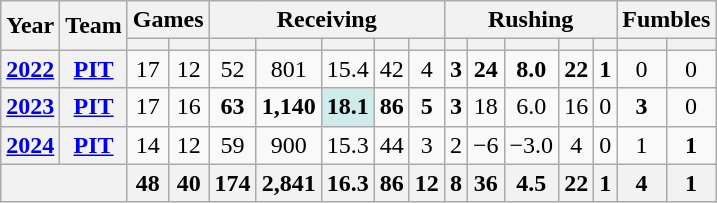<table class="wikitable" style="text-align:center;">
<tr>
<th rowspan="2">Year</th>
<th rowspan="2">Team</th>
<th colspan="2">Games</th>
<th colspan="5">Receiving</th>
<th colspan="5">Rushing</th>
<th colspan="2">Fumbles</th>
</tr>
<tr>
<th></th>
<th></th>
<th></th>
<th></th>
<th></th>
<th></th>
<th></th>
<th></th>
<th></th>
<th></th>
<th></th>
<th></th>
<th></th>
<th></th>
</tr>
<tr>
<th><a href='#'>2022</a></th>
<th><a href='#'>PIT</a></th>
<td>17</td>
<td>12</td>
<td>52</td>
<td>801</td>
<td>15.4</td>
<td>42</td>
<td>4</td>
<td><strong>3</strong></td>
<td><strong>24</strong></td>
<td><strong>8.0</strong></td>
<td><strong>22</strong></td>
<td><strong>1</strong></td>
<td>0</td>
<td>0</td>
</tr>
<tr>
<th><a href='#'>2023</a></th>
<th><a href='#'>PIT</a></th>
<td>17</td>
<td>16</td>
<td><strong>63</strong></td>
<td><strong>1,140</strong></td>
<td style="background:#cfecec;"><strong>18.1</strong></td>
<td><strong>86</strong></td>
<td><strong>5</strong></td>
<td><strong>3</strong></td>
<td>18</td>
<td>6.0</td>
<td>16</td>
<td>0</td>
<td><strong>3</strong></td>
<td>0</td>
</tr>
<tr>
<th><a href='#'>2024</a></th>
<th><a href='#'>PIT</a></th>
<td>14</td>
<td>12</td>
<td>59</td>
<td>900</td>
<td>15.3</td>
<td>44</td>
<td>3</td>
<td>2</td>
<td>−6</td>
<td>−3.0</td>
<td>4</td>
<td>0</td>
<td>1</td>
<td><strong>1</strong></td>
</tr>
<tr>
<th colspan="2"></th>
<th>48</th>
<th>40</th>
<th>174</th>
<th>2,841</th>
<th>16.3</th>
<th>86</th>
<th>12</th>
<th>8</th>
<th>36</th>
<th>4.5</th>
<th>22</th>
<th>1</th>
<th>4</th>
<th>1</th>
</tr>
</table>
